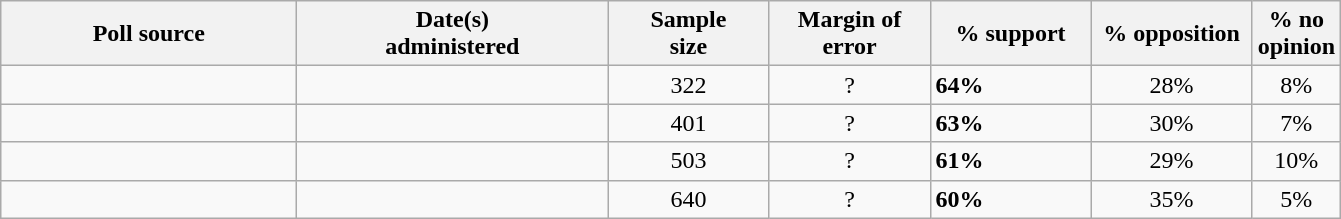<table class="wikitable">
<tr style="text-align:right;">
<th style="width:190px;">Poll source</th>
<th style="width:200px;">Date(s)<br>administered</th>
<th style="width:100px;">Sample<br>size</th>
<th style="width:100px;">Margin of<br>error</th>
<th style="width:100px;">% support</th>
<th style="width:100px;">% opposition</th>
<th style="width:40px;">% no opinion</th>
</tr>
<tr>
<td></td>
<td align=center></td>
<td align=center>322</td>
<td align=center>?</td>
<td><strong>64%</strong></td>
<td align=center>28%</td>
<td align=center>8%</td>
</tr>
<tr>
<td></td>
<td align=center></td>
<td align=center>401</td>
<td align=center>?</td>
<td><strong>63%</strong></td>
<td align=center>30%</td>
<td align=center>7%</td>
</tr>
<tr>
<td></td>
<td align=center></td>
<td align=center>503</td>
<td align=center>?</td>
<td><strong>61%</strong></td>
<td align=center>29%</td>
<td align=center>10%</td>
</tr>
<tr>
<td></td>
<td align=center></td>
<td align=center>640</td>
<td align=center>?</td>
<td><strong>60%</strong></td>
<td align=center>35%</td>
<td align=center>5%</td>
</tr>
</table>
